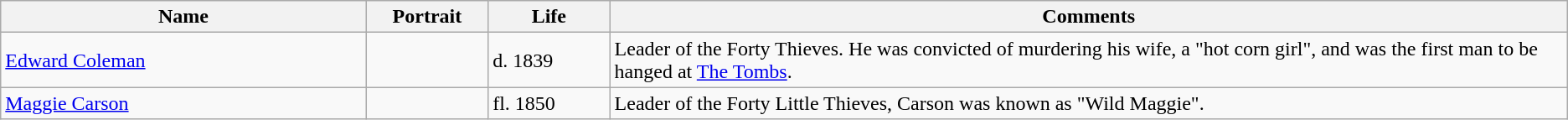<table class=wikitable>
<tr>
<th width="21%">Name</th>
<th width="7%">Portrait</th>
<th width="7%">Life</th>
<th width="55%">Comments</th>
</tr>
<tr>
<td><a href='#'>Edward Coleman</a></td>
<td></td>
<td>d. 1839</td>
<td>Leader of the Forty Thieves. He was convicted of murdering his wife, a "hot corn girl", and was the first man to be hanged at <a href='#'>The Tombs</a>.</td>
</tr>
<tr>
<td><a href='#'>Maggie Carson</a></td>
<td></td>
<td>fl. 1850</td>
<td>Leader of the Forty Little Thieves, Carson was known as "Wild Maggie".</td>
</tr>
</table>
